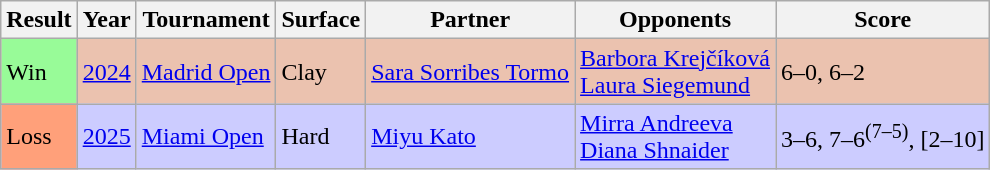<table class="sortable wikitable">
<tr>
<th>Result</th>
<th>Year</th>
<th>Tournament</th>
<th>Surface</th>
<th>Partner</th>
<th>Opponents</th>
<th class=unsortable>Score</th>
</tr>
<tr bgcolor=ebc2af>
<td style="background:#98FB98;">Win</td>
<td><a href='#'>2024</a></td>
<td><a href='#'>Madrid Open</a></td>
<td>Clay</td>
<td> <a href='#'>Sara Sorribes Tormo</a></td>
<td> <a href='#'>Barbora Krejčíková</a><br> <a href='#'>Laura Siegemund</a></td>
<td>6–0, 6–2</td>
</tr>
<tr bgcolor=CCCCFF>
<td style="background:#ffa07a;">Loss</td>
<td><a href='#'>2025</a></td>
<td><a href='#'>Miami Open</a></td>
<td>Hard</td>
<td> <a href='#'>Miyu Kato</a></td>
<td> <a href='#'>Mirra Andreeva</a><br> <a href='#'>Diana Shnaider</a></td>
<td>3–6, 7–6<sup>(7–5)</sup>, [2–10]</td>
</tr>
</table>
